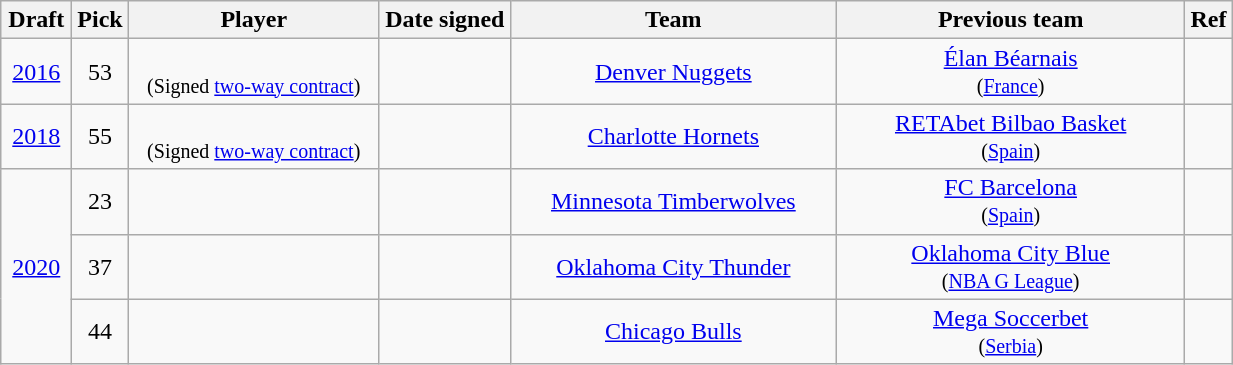<table class="wikitable sortable" style="text-align:center">
<tr>
<th style="width:40px">Draft</th>
<th style="width:30px">Pick</th>
<th style="width:160px">Player</th>
<th style="width:80px">Date signed</th>
<th style="width:210px">Team</th>
<th style="width:225px">Previous team</th>
<th class="unsortable">Ref</th>
</tr>
<tr>
<td><a href='#'>2016</a></td>
<td>53</td>
<td> <br><small>(Signed <a href='#'>two-way contract</a>)</small></td>
<td></td>
<td><a href='#'>Denver Nuggets</a></td>
<td><a href='#'>Élan Béarnais</a><br><small>(<a href='#'>France</a>)</small></td>
<td></td>
</tr>
<tr>
<td><a href='#'>2018</a></td>
<td>55</td>
<td> <br><small>(Signed <a href='#'>two-way contract</a>)</small></td>
<td></td>
<td><a href='#'>Charlotte Hornets</a></td>
<td><a href='#'>RETAbet Bilbao Basket</a><br><small>(<a href='#'>Spain</a>)</small></td>
<td></td>
</tr>
<tr>
<td rowspan=3><a href='#'>2020</a></td>
<td>23</td>
<td> </td>
<td></td>
<td><a href='#'>Minnesota Timberwolves</a></td>
<td><a href='#'>FC Barcelona</a><br><small>(<a href='#'>Spain</a>)</small></td>
<td></td>
</tr>
<tr>
<td>37</td>
<td> </td>
<td></td>
<td><a href='#'>Oklahoma City Thunder</a></td>
<td><a href='#'>Oklahoma City Blue</a><br><small>(<a href='#'>NBA G League</a>)</small></td>
<td></td>
</tr>
<tr>
<td>44</td>
<td> </td>
<td></td>
<td><a href='#'>Chicago Bulls</a></td>
<td><a href='#'>Mega Soccerbet</a><br><small>(<a href='#'>Serbia</a>)</small></td>
<td></td>
</tr>
</table>
